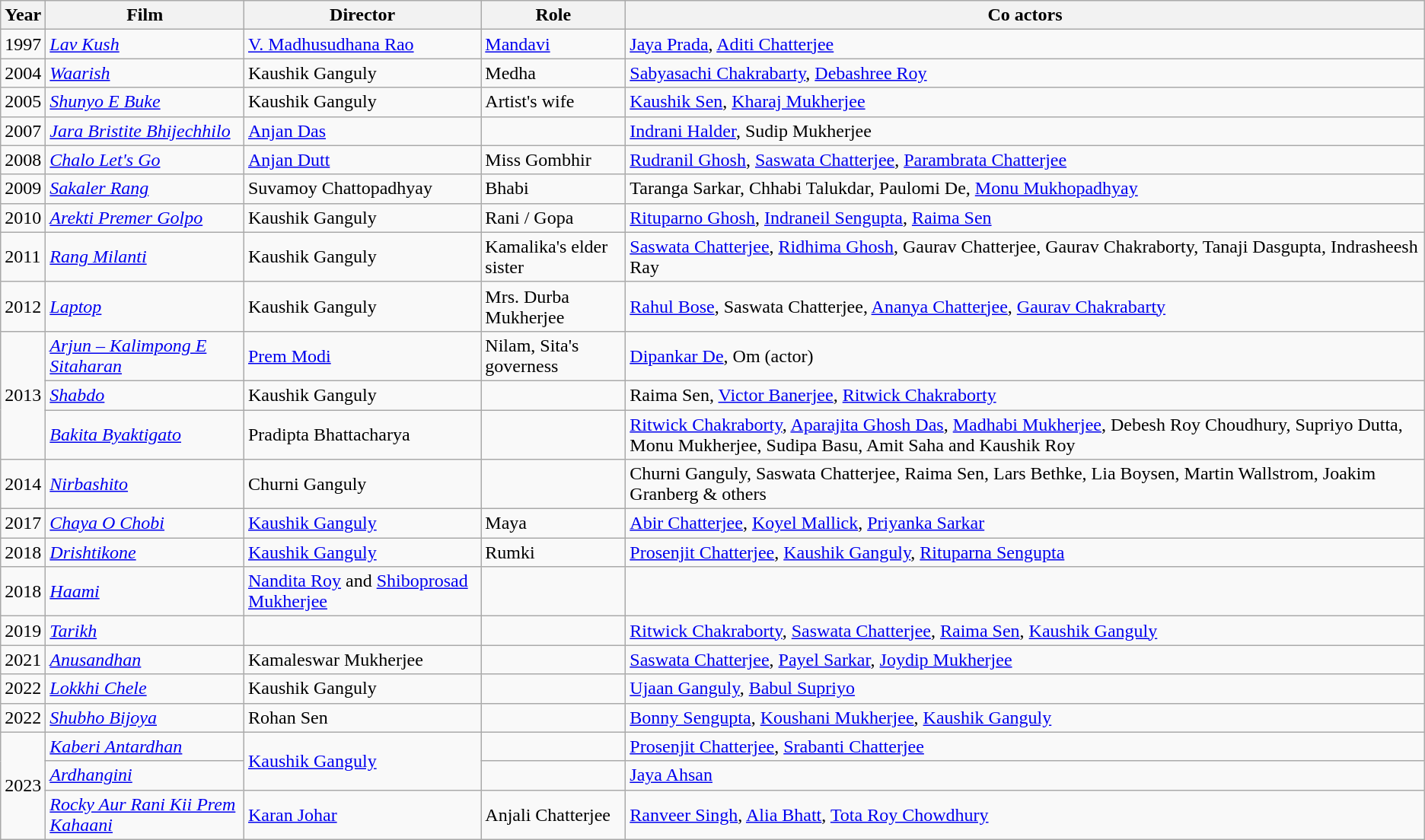<table class="wikitable sortable">
<tr>
<th>Year</th>
<th>Film</th>
<th>Director</th>
<th>Role</th>
<th>Co actors</th>
</tr>
<tr>
<td>1997</td>
<td><em><a href='#'>Lav Kush</a></em></td>
<td><a href='#'>V. Madhusudhana Rao</a></td>
<td><a href='#'>Mandavi</a></td>
<td><a href='#'>Jaya Prada</a>, <a href='#'>Aditi Chatterjee</a></td>
</tr>
<tr>
<td>2004</td>
<td><em><a href='#'>Waarish</a></em></td>
<td>Kaushik Ganguly</td>
<td>Medha</td>
<td><a href='#'>Sabyasachi Chakrabarty</a>, <a href='#'>Debashree Roy</a></td>
</tr>
<tr>
<td>2005</td>
<td><em><a href='#'>Shunyo E Buke</a></em></td>
<td>Kaushik Ganguly</td>
<td>Artist's wife</td>
<td><a href='#'>Kaushik Sen</a>, <a href='#'>Kharaj Mukherjee</a></td>
</tr>
<tr>
<td>2007</td>
<td><em><a href='#'>Jara Bristite Bhijechhilo</a></em></td>
<td><a href='#'>Anjan Das</a></td>
<td></td>
<td><a href='#'>Indrani Halder</a>, Sudip Mukherjee</td>
</tr>
<tr>
<td>2008</td>
<td><em><a href='#'>Chalo Let's Go</a></em></td>
<td><a href='#'>Anjan Dutt</a></td>
<td>Miss Gombhir</td>
<td><a href='#'>Rudranil Ghosh</a>, <a href='#'>Saswata Chatterjee</a>, <a href='#'>Parambrata Chatterjee</a></td>
</tr>
<tr>
<td>2009</td>
<td><em><a href='#'>Sakaler Rang</a></em></td>
<td>Suvamoy Chattopadhyay</td>
<td>Bhabi</td>
<td>Taranga Sarkar, Chhabi Talukdar, Paulomi De, <a href='#'>Monu Mukhopadhyay</a></td>
</tr>
<tr>
<td>2010</td>
<td><em><a href='#'>Arekti Premer Golpo</a></em></td>
<td>Kaushik Ganguly</td>
<td>Rani / Gopa</td>
<td><a href='#'>Rituparno Ghosh</a>, <a href='#'>Indraneil Sengupta</a>, <a href='#'>Raima Sen</a></td>
</tr>
<tr>
<td>2011</td>
<td><em><a href='#'>Rang Milanti</a></em></td>
<td>Kaushik Ganguly</td>
<td>Kamalika's elder sister</td>
<td><a href='#'>Saswata Chatterjee</a>, <a href='#'>Ridhima Ghosh</a>, Gaurav Chatterjee, Gaurav Chakraborty, Tanaji Dasgupta, Indrasheesh Ray</td>
</tr>
<tr>
<td>2012</td>
<td><em><a href='#'>Laptop</a></em></td>
<td>Kaushik Ganguly</td>
<td>Mrs. Durba Mukherjee</td>
<td><a href='#'>Rahul Bose</a>, Saswata Chatterjee, <a href='#'>Ananya Chatterjee</a>, <a href='#'>Gaurav Chakrabarty</a></td>
</tr>
<tr>
<td rowspan="3">2013</td>
<td><em><a href='#'>Arjun – Kalimpong E Sitaharan</a></em></td>
<td><a href='#'>Prem Modi</a></td>
<td>Nilam, Sita's governess</td>
<td><a href='#'>Dipankar De</a>, Om (actor)</td>
</tr>
<tr>
<td><em><a href='#'>Shabdo</a></em></td>
<td>Kaushik Ganguly</td>
<td></td>
<td>Raima Sen, <a href='#'>Victor Banerjee</a>, <a href='#'>Ritwick Chakraborty</a></td>
</tr>
<tr>
<td><em><a href='#'>Bakita Byaktigato</a></em></td>
<td>Pradipta Bhattacharya</td>
<td></td>
<td><a href='#'>Ritwick Chakraborty</a>, <a href='#'>Aparajita Ghosh Das</a>, <a href='#'>Madhabi Mukherjee</a>, Debesh Roy Choudhury, Supriyo Dutta, Monu Mukherjee, Sudipa Basu, Amit Saha and Kaushik Roy</td>
</tr>
<tr>
<td>2014</td>
<td><em><a href='#'>Nirbashito</a></em></td>
<td>Churni Ganguly</td>
<td></td>
<td>Churni Ganguly, Saswata Chatterjee, Raima Sen, Lars Bethke, Lia Boysen, Martin Wallstrom, Joakim Granberg & others</td>
</tr>
<tr>
<td>2017</td>
<td><em><a href='#'>Chaya O Chobi</a></em></td>
<td><a href='#'>Kaushik Ganguly</a></td>
<td>Maya</td>
<td><a href='#'>Abir Chatterjee</a>, <a href='#'>Koyel Mallick</a>, <a href='#'>Priyanka Sarkar</a></td>
</tr>
<tr>
<td>2018</td>
<td><em><a href='#'>Drishtikone</a></em></td>
<td><a href='#'>Kaushik Ganguly</a></td>
<td>Rumki</td>
<td><a href='#'>Prosenjit Chatterjee</a>, <a href='#'>Kaushik Ganguly</a>, <a href='#'>Rituparna Sengupta</a></td>
</tr>
<tr>
<td>2018</td>
<td><em><a href='#'>Haami</a></em></td>
<td><a href='#'>Nandita Roy</a> and <a href='#'>Shiboprosad Mukherjee</a></td>
<td></td>
<td></td>
</tr>
<tr>
<td>2019</td>
<td><em><a href='#'>Tarikh</a></em></td>
<td></td>
<td></td>
<td><a href='#'>Ritwick Chakraborty</a>, <a href='#'>Saswata Chatterjee</a>, <a href='#'>Raima Sen</a>, <a href='#'>Kaushik Ganguly</a></td>
</tr>
<tr>
<td>2021</td>
<td><em><a href='#'>Anusandhan</a></em></td>
<td>Kamaleswar Mukherjee</td>
<td></td>
<td><a href='#'>Saswata Chatterjee</a>, <a href='#'>Payel Sarkar</a>, <a href='#'>Joydip Mukherjee</a></td>
</tr>
<tr>
<td>2022</td>
<td><em><a href='#'>Lokkhi Chele</a></em></td>
<td>Kaushik Ganguly</td>
<td></td>
<td><a href='#'>Ujaan Ganguly</a>, <a href='#'>Babul Supriyo</a></td>
</tr>
<tr>
<td>2022</td>
<td><em><a href='#'>Shubho Bijoya</a></em></td>
<td>Rohan Sen</td>
<td></td>
<td><a href='#'>Bonny Sengupta</a>, <a href='#'>Koushani Mukherjee</a>, <a href='#'>Kaushik Ganguly</a></td>
</tr>
<tr>
<td rowspan="3">2023</td>
<td><em><a href='#'>Kaberi Antardhan</a></em></td>
<td rowspan="2"><a href='#'>Kaushik Ganguly</a></td>
<td></td>
<td><a href='#'>Prosenjit Chatterjee</a>, <a href='#'>Srabanti Chatterjee</a></td>
</tr>
<tr>
<td><em><a href='#'>Ardhangini</a></em></td>
<td></td>
<td><a href='#'>Jaya Ahsan</a></td>
</tr>
<tr>
<td><em><a href='#'>Rocky Aur Rani Kii Prem Kahaani</a></em></td>
<td><a href='#'>Karan Johar</a></td>
<td>Anjali Chatterjee</td>
<td><a href='#'>Ranveer Singh</a>, <a href='#'>Alia Bhatt</a>, <a href='#'>Tota Roy Chowdhury</a></td>
</tr>
</table>
